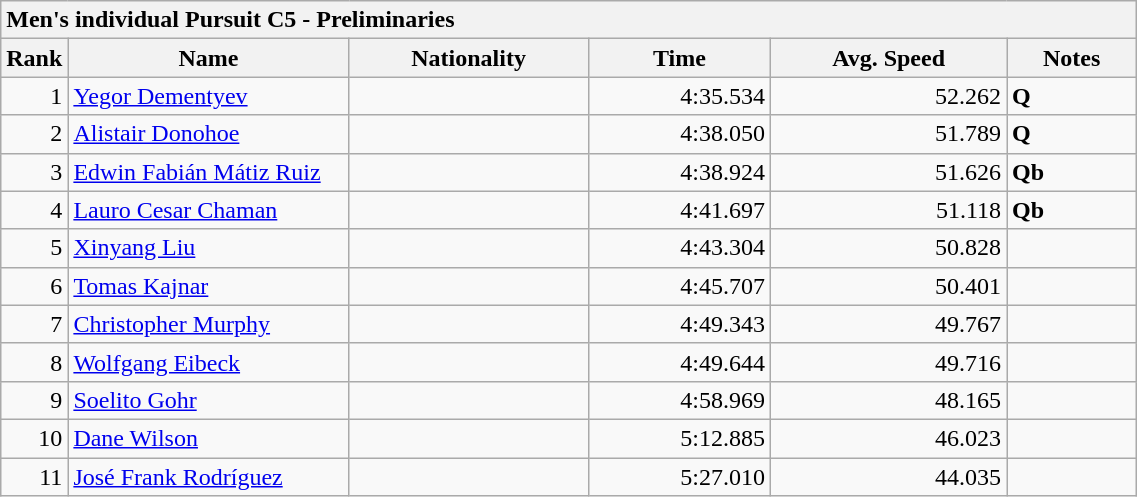<table class="wikitable sortable" style="text-align:left" width="60%">
<tr>
<th colspan="7" style="text-align:left"><strong> Men's individual Pursuit C5</strong> - <strong>Preliminaries</strong></th>
</tr>
<tr>
<th width=20>Rank</th>
<th width=180>Name</th>
<th>Nationality</th>
<th>Time</th>
<th>Avg. Speed</th>
<th>Notes</th>
</tr>
<tr>
<td align=right>1</td>
<td><a href='#'>Yegor Dementyev</a></td>
<td></td>
<td align=right>4:35.534</td>
<td align=right>52.262</td>
<td><strong>Q</strong></td>
</tr>
<tr>
<td align=right>2</td>
<td><a href='#'>Alistair Donohoe</a></td>
<td></td>
<td align=right>4:38.050</td>
<td align=right>51.789</td>
<td><strong>Q</strong></td>
</tr>
<tr>
<td align=right>3</td>
<td><a href='#'>Edwin Fabián Mátiz Ruiz</a></td>
<td></td>
<td align=right>4:38.924</td>
<td align=right>51.626</td>
<td><strong>Qb</strong></td>
</tr>
<tr>
<td align=right>4</td>
<td><a href='#'>Lauro Cesar Chaman</a></td>
<td></td>
<td align=right>4:41.697</td>
<td align=right>51.118</td>
<td><strong>Qb</strong></td>
</tr>
<tr>
<td align=right>5</td>
<td><a href='#'>Xinyang Liu</a></td>
<td></td>
<td align=right>4:43.304</td>
<td align=right>50.828</td>
<td></td>
</tr>
<tr>
<td align=right>6</td>
<td><a href='#'>Tomas Kajnar</a></td>
<td></td>
<td align=right>4:45.707</td>
<td align=right>50.401</td>
<td></td>
</tr>
<tr>
<td align=right>7</td>
<td><a href='#'>Christopher Murphy</a></td>
<td></td>
<td align=right>4:49.343</td>
<td align=right>49.767</td>
<td></td>
</tr>
<tr>
<td align=right>8</td>
<td><a href='#'>Wolfgang Eibeck</a></td>
<td></td>
<td align=right>4:49.644</td>
<td align=right>49.716</td>
<td></td>
</tr>
<tr>
<td align=right>9</td>
<td><a href='#'>Soelito Gohr</a></td>
<td></td>
<td align=right>4:58.969</td>
<td align=right>48.165</td>
<td></td>
</tr>
<tr>
<td align=right>10</td>
<td><a href='#'>Dane Wilson</a></td>
<td></td>
<td align=right>5:12.885</td>
<td align=right>46.023</td>
<td></td>
</tr>
<tr>
<td align=right>11</td>
<td><a href='#'>José Frank Rodríguez</a></td>
<td></td>
<td align=right>5:27.010</td>
<td align=right>44.035</td>
<td></td>
</tr>
</table>
